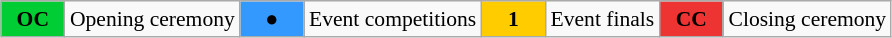<table class="wikitable" style="margin:0.5em auto; font-size:90%; position:relative;">
<tr>
<td style="width:2.5em; background:#00cc33; text-align:center"><strong>OC</strong></td>
<td>Opening ceremony</td>
<td style="width:2.5em; background:#3399ff; text-align:center">●</td>
<td>Event competitions</td>
<td style="width:2.5em; background:#ffcc00; text-align:center"><strong>1</strong></td>
<td>Event finals</td>
<td style="width:2.5em; background:#ee3333; text-align:center"><strong>CC</strong></td>
<td>Closing ceremony</td>
</tr>
</table>
